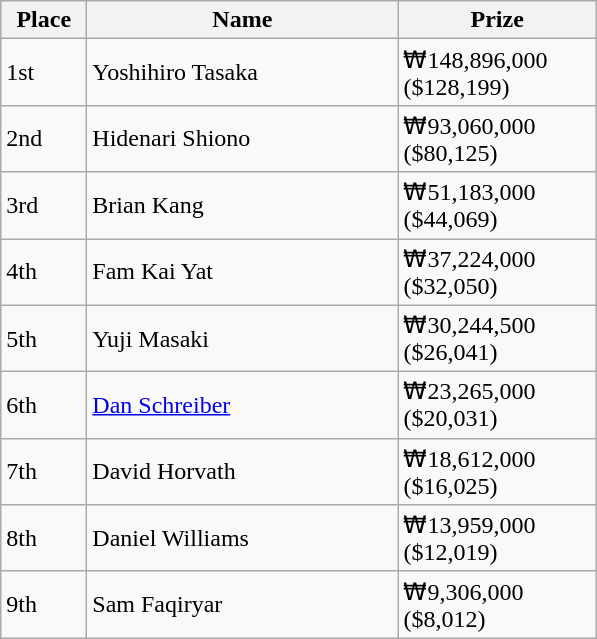<table class="wikitable">
<tr>
<th width="50">Place</th>
<th width="200">Name</th>
<th width="125">Prize</th>
</tr>
<tr>
<td>1st</td>
<td> Yoshihiro Tasaka</td>
<td>₩148,896,000 ($128,199)</td>
</tr>
<tr>
<td>2nd</td>
<td> Hidenari Shiono</td>
<td>₩93,060,000 ($80,125)</td>
</tr>
<tr>
<td>3rd</td>
<td> Brian Kang</td>
<td>₩51,183,000 ($44,069)</td>
</tr>
<tr>
<td>4th</td>
<td> Fam Kai Yat</td>
<td>₩37,224,000 ($32,050)</td>
</tr>
<tr>
<td>5th</td>
<td> Yuji Masaki</td>
<td>₩30,244,500 ($26,041)</td>
</tr>
<tr>
<td>6th</td>
<td> <a href='#'>Dan Schreiber</a></td>
<td>₩23,265,000 ($20,031)</td>
</tr>
<tr>
<td>7th</td>
<td> David Horvath</td>
<td>₩18,612,000 ($16,025)</td>
</tr>
<tr>
<td>8th</td>
<td> Daniel Williams</td>
<td>₩13,959,000 ($12,019)</td>
</tr>
<tr>
<td>9th</td>
<td> Sam Faqiryar</td>
<td>₩9,306,000 ($8,012)</td>
</tr>
</table>
